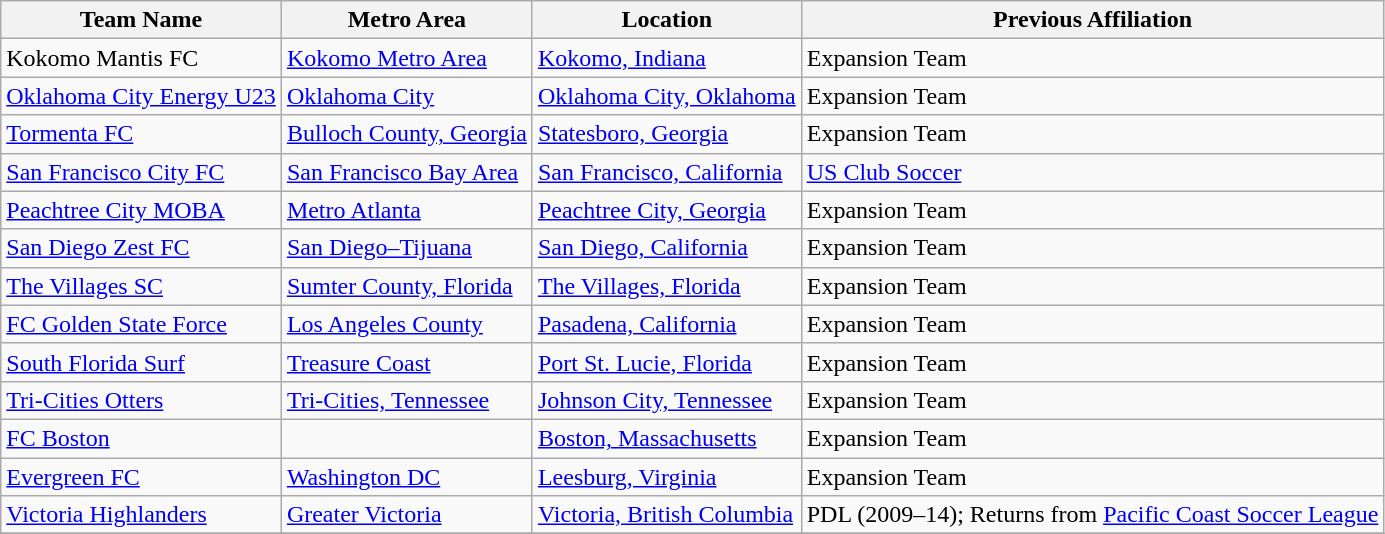<table class="wikitable">
<tr>
<th>Team Name</th>
<th>Metro Area</th>
<th>Location</th>
<th>Previous Affiliation</th>
</tr>
<tr>
<td> Kokomo Mantis FC</td>
<td><a href='#'>Kokomo Metro Area</a></td>
<td><a href='#'>Kokomo, Indiana</a></td>
<td>Expansion Team </td>
</tr>
<tr>
<td> <a href='#'>Oklahoma City Energy U23</a></td>
<td><a href='#'>Oklahoma City</a></td>
<td><a href='#'>Oklahoma City, Oklahoma</a></td>
<td>Expansion Team </td>
</tr>
<tr>
<td> <a href='#'>Tormenta FC</a></td>
<td><a href='#'>Bulloch County, Georgia</a></td>
<td><a href='#'>Statesboro, Georgia</a></td>
<td>Expansion Team </td>
</tr>
<tr>
<td> <a href='#'>San Francisco City FC</a></td>
<td><a href='#'>San Francisco Bay Area</a></td>
<td><a href='#'>San Francisco, California</a></td>
<td><a href='#'>US Club Soccer</a></td>
</tr>
<tr>
<td> <a href='#'>Peachtree City MOBA</a></td>
<td><a href='#'>Metro Atlanta</a></td>
<td><a href='#'>Peachtree City, Georgia</a></td>
<td>Expansion Team </td>
</tr>
<tr>
<td> <a href='#'>San Diego Zest FC</a></td>
<td><a href='#'>San Diego–Tijuana</a></td>
<td><a href='#'>San Diego, California</a></td>
<td>Expansion Team </td>
</tr>
<tr>
<td> <a href='#'>The Villages SC</a></td>
<td><a href='#'>Sumter County, Florida</a></td>
<td><a href='#'>The Villages, Florida</a></td>
<td>Expansion Team </td>
</tr>
<tr>
<td> <a href='#'>FC Golden State Force</a></td>
<td><a href='#'>Los Angeles County</a></td>
<td><a href='#'>Pasadena, California</a></td>
<td>Expansion Team </td>
</tr>
<tr>
<td> <a href='#'>South Florida Surf</a></td>
<td><a href='#'>Treasure Coast</a></td>
<td><a href='#'>Port St. Lucie, Florida</a></td>
<td>Expansion Team </td>
</tr>
<tr>
<td> <a href='#'>Tri-Cities Otters</a></td>
<td><a href='#'>Tri-Cities, Tennessee</a></td>
<td><a href='#'>Johnson City, Tennessee</a></td>
<td>Expansion Team </td>
</tr>
<tr>
<td> <a href='#'>FC Boston</a></td>
<td></td>
<td><a href='#'>Boston, Massachusetts</a></td>
<td>Expansion Team</td>
</tr>
<tr>
<td> <a href='#'>Evergreen FC</a></td>
<td><a href='#'>Washington DC</a></td>
<td><a href='#'>Leesburg, Virginia</a></td>
<td>Expansion Team</td>
</tr>
<tr>
<td> <a href='#'>Victoria Highlanders</a></td>
<td><a href='#'>Greater Victoria</a></td>
<td><a href='#'>Victoria, British Columbia</a></td>
<td>PDL (2009–14); Returns from <a href='#'>Pacific Coast Soccer League</a></td>
</tr>
<tr>
</tr>
</table>
